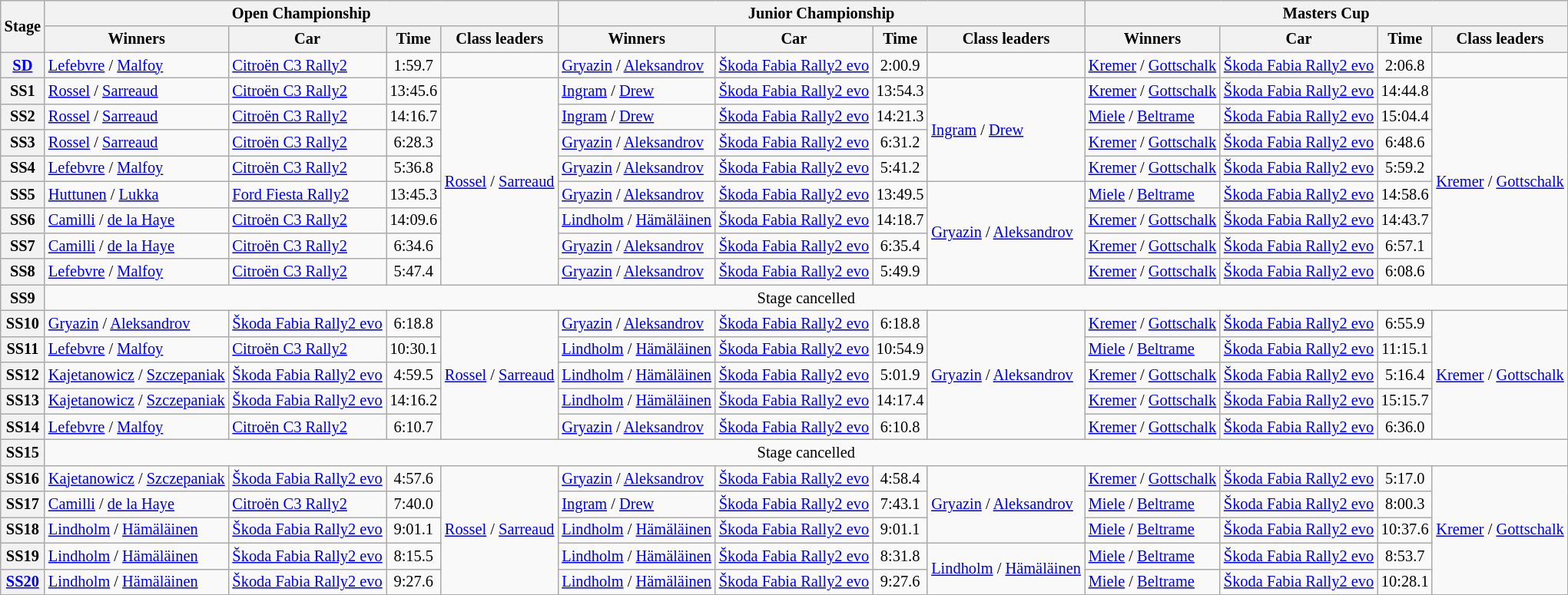<table class="wikitable" style="font-size:85%">
<tr>
<th rowspan="2">Stage</th>
<th colspan="4">Open Championship</th>
<th colspan="4">Junior Championship</th>
<th colspan="4">Masters Cup</th>
</tr>
<tr>
<th>Winners</th>
<th>Car</th>
<th>Time</th>
<th>Class leaders</th>
<th>Winners</th>
<th>Car</th>
<th>Time</th>
<th>Class leaders</th>
<th>Winners</th>
<th>Car</th>
<th>Time</th>
<th>Class leaders</th>
</tr>
<tr>
<th><a href='#'>SD</a></th>
<td><a href='#'>Lefebvre</a> / <a href='#'>Malfoy</a></td>
<td><a href='#'>Citroën C3 Rally2</a></td>
<td align="center">1:59.7</td>
<td></td>
<td><a href='#'>Gryazin</a> / <a href='#'>Aleksandrov</a></td>
<td nowrap><a href='#'>Škoda Fabia Rally2 evo</a></td>
<td align="center">2:00.9</td>
<td></td>
<td nowrap><a href='#'>Kremer</a> / <a href='#'>Gottschalk</a></td>
<td nowrap><a href='#'>Škoda Fabia Rally2 evo</a></td>
<td align="center">2:06.8</td>
<td></td>
</tr>
<tr>
<th>SS1</th>
<td><a href='#'>Rossel</a> / <a href='#'>Sarreaud</a></td>
<td><a href='#'>Citroën C3 Rally2</a></td>
<td align="center">13:45.6</td>
<td rowspan="8" nowrap><a href='#'>Rossel</a> / <a href='#'>Sarreaud</a></td>
<td><a href='#'>Ingram</a> / <a href='#'>Drew</a></td>
<td><a href='#'>Škoda Fabia Rally2 evo</a></td>
<td align="center">13:54.3</td>
<td rowspan="4"><a href='#'>Ingram</a> / <a href='#'>Drew</a></td>
<td><a href='#'>Kremer</a> / <a href='#'>Gottschalk</a></td>
<td><a href='#'>Škoda Fabia Rally2 evo</a></td>
<td align="center">14:44.8</td>
<td rowspan="8" nowrap><a href='#'>Kremer</a> / <a href='#'>Gottschalk</a></td>
</tr>
<tr>
<th>SS2</th>
<td><a href='#'>Rossel</a> / <a href='#'>Sarreaud</a></td>
<td><a href='#'>Citroën C3 Rally2</a></td>
<td align="center">14:16.7</td>
<td><a href='#'>Ingram</a> / <a href='#'>Drew</a></td>
<td><a href='#'>Škoda Fabia Rally2 evo</a></td>
<td align="center">14:21.3</td>
<td><a href='#'>Miele</a> / <a href='#'>Beltrame</a></td>
<td><a href='#'>Škoda Fabia Rally2 evo</a></td>
<td align="center">15:04.4</td>
</tr>
<tr>
<th>SS3</th>
<td><a href='#'>Rossel</a> / <a href='#'>Sarreaud</a></td>
<td><a href='#'>Citroën C3 Rally2</a></td>
<td align="center">6:28.3</td>
<td><a href='#'>Gryazin</a> / <a href='#'>Aleksandrov</a></td>
<td><a href='#'>Škoda Fabia Rally2 evo</a></td>
<td align="center">6:31.2</td>
<td><a href='#'>Kremer</a> / <a href='#'>Gottschalk</a></td>
<td><a href='#'>Škoda Fabia Rally2 evo</a></td>
<td align="center">6:48.6</td>
</tr>
<tr>
<th>SS4</th>
<td><a href='#'>Lefebvre</a> / <a href='#'>Malfoy</a></td>
<td><a href='#'>Citroën C3 Rally2</a></td>
<td align="center">5:36.8</td>
<td><a href='#'>Gryazin</a> / <a href='#'>Aleksandrov</a></td>
<td><a href='#'>Škoda Fabia Rally2 evo</a></td>
<td align="center">5:41.2</td>
<td><a href='#'>Kremer</a> / <a href='#'>Gottschalk</a></td>
<td><a href='#'>Škoda Fabia Rally2 evo</a></td>
<td align="center">5:59.2</td>
</tr>
<tr>
<th>SS5</th>
<td><a href='#'>Huttunen</a> / <a href='#'>Lukka</a></td>
<td><a href='#'>Ford Fiesta Rally2</a></td>
<td align="center">13:45.3</td>
<td><a href='#'>Gryazin</a> / <a href='#'>Aleksandrov</a></td>
<td><a href='#'>Škoda Fabia Rally2 evo</a></td>
<td align="center">13:49.5</td>
<td rowspan="4" nowrap><a href='#'>Gryazin</a> / <a href='#'>Aleksandrov</a></td>
<td><a href='#'>Miele</a> / <a href='#'>Beltrame</a></td>
<td><a href='#'>Škoda Fabia Rally2 evo</a></td>
<td align="center">14:58.6</td>
</tr>
<tr>
<th>SS6</th>
<td><a href='#'>Camilli</a> / <a href='#'>de la Haye</a></td>
<td><a href='#'>Citroën C3 Rally2</a></td>
<td align="center">14:09.6</td>
<td nowrap><a href='#'>Lindholm</a> / <a href='#'>Hämäläinen</a></td>
<td><a href='#'>Škoda Fabia Rally2 evo</a></td>
<td align="center">14:18.7</td>
<td><a href='#'>Kremer</a> / <a href='#'>Gottschalk</a></td>
<td><a href='#'>Škoda Fabia Rally2 evo</a></td>
<td align="center">14:43.7</td>
</tr>
<tr>
<th>SS7</th>
<td><a href='#'>Camilli</a> / <a href='#'>de la Haye</a></td>
<td><a href='#'>Citroën C3 Rally2</a></td>
<td align="center">6:34.6</td>
<td><a href='#'>Gryazin</a> / <a href='#'>Aleksandrov</a></td>
<td><a href='#'>Škoda Fabia Rally2 evo</a></td>
<td align="center">6:35.4</td>
<td><a href='#'>Kremer</a> / <a href='#'>Gottschalk</a></td>
<td><a href='#'>Škoda Fabia Rally2 evo</a></td>
<td align="center">6:57.1</td>
</tr>
<tr>
<th>SS8</th>
<td><a href='#'>Lefebvre</a> / <a href='#'>Malfoy</a></td>
<td><a href='#'>Citroën C3 Rally2</a></td>
<td align="center">5:47.4</td>
<td><a href='#'>Gryazin</a> / <a href='#'>Aleksandrov</a></td>
<td><a href='#'>Škoda Fabia Rally2 evo</a></td>
<td align="center">5:49.9</td>
<td><a href='#'>Kremer</a> / <a href='#'>Gottschalk</a></td>
<td><a href='#'>Škoda Fabia Rally2 evo</a></td>
<td align="center">6:08.6</td>
</tr>
<tr>
<th>SS9</th>
<td colspan="12" align="center">Stage cancelled</td>
</tr>
<tr>
<th>SS10</th>
<td><a href='#'>Gryazin</a> / <a href='#'>Aleksandrov</a></td>
<td><a href='#'>Škoda Fabia Rally2 evo</a></td>
<td align="center">6:18.8</td>
<td rowspan="5"><a href='#'>Rossel</a> / <a href='#'>Sarreaud</a></td>
<td><a href='#'>Gryazin</a> / <a href='#'>Aleksandrov</a></td>
<td><a href='#'>Škoda Fabia Rally2 evo</a></td>
<td align="center">6:18.8</td>
<td rowspan="5"><a href='#'>Gryazin</a> / <a href='#'>Aleksandrov</a></td>
<td><a href='#'>Kremer</a> / <a href='#'>Gottschalk</a></td>
<td><a href='#'>Škoda Fabia Rally2 evo</a></td>
<td align="center">6:55.9</td>
<td rowspan="5"><a href='#'>Kremer</a> / <a href='#'>Gottschalk</a></td>
</tr>
<tr>
<th>SS11</th>
<td><a href='#'>Lefebvre</a> / <a href='#'>Malfoy</a></td>
<td><a href='#'>Citroën C3 Rally2</a></td>
<td align="center">10:30.1</td>
<td><a href='#'>Lindholm</a> / <a href='#'>Hämäläinen</a></td>
<td><a href='#'>Škoda Fabia Rally2 evo</a></td>
<td align="center">10:54.9</td>
<td><a href='#'>Miele</a> / <a href='#'>Beltrame</a></td>
<td><a href='#'>Škoda Fabia Rally2 evo</a></td>
<td align="center">11:15.1</td>
</tr>
<tr>
<th>SS12</th>
<td nowrap><a href='#'>Kajetanowicz</a> / <a href='#'>Szczepaniak</a></td>
<td nowrap><a href='#'>Škoda Fabia Rally2 evo</a></td>
<td align="center">4:59.5</td>
<td><a href='#'>Lindholm</a> / <a href='#'>Hämäläinen</a></td>
<td><a href='#'>Škoda Fabia Rally2 evo</a></td>
<td align="center">5:01.9</td>
<td><a href='#'>Kremer</a> / <a href='#'>Gottschalk</a></td>
<td><a href='#'>Škoda Fabia Rally2 evo</a></td>
<td align="center">5:16.4</td>
</tr>
<tr>
<th>SS13</th>
<td><a href='#'>Kajetanowicz</a> / <a href='#'>Szczepaniak</a></td>
<td><a href='#'>Škoda Fabia Rally2 evo</a></td>
<td align="center">14:16.2</td>
<td><a href='#'>Lindholm</a> / <a href='#'>Hämäläinen</a></td>
<td><a href='#'>Škoda Fabia Rally2 evo</a></td>
<td align="center">14:17.4</td>
<td><a href='#'>Kremer</a> / <a href='#'>Gottschalk</a></td>
<td><a href='#'>Škoda Fabia Rally2 evo</a></td>
<td align="center">15:15.7</td>
</tr>
<tr>
<th>SS14</th>
<td><a href='#'>Lefebvre</a> / <a href='#'>Malfoy</a></td>
<td><a href='#'>Citroën C3 Rally2</a></td>
<td align="center">6:10.7</td>
<td><a href='#'>Gryazin</a> / <a href='#'>Aleksandrov</a></td>
<td><a href='#'>Škoda Fabia Rally2 evo</a></td>
<td align="center">6:10.8</td>
<td><a href='#'>Kremer</a> / <a href='#'>Gottschalk</a></td>
<td><a href='#'>Škoda Fabia Rally2 evo</a></td>
<td align="center">6:36.0</td>
</tr>
<tr>
<th>SS15</th>
<td colspan="12" align="center">Stage cancelled</td>
</tr>
<tr>
<th>SS16</th>
<td><a href='#'>Kajetanowicz</a> / <a href='#'>Szczepaniak</a></td>
<td><a href='#'>Škoda Fabia Rally2 evo</a></td>
<td align="center">4:57.6</td>
<td rowspan="5" nowrap><a href='#'>Rossel</a> / <a href='#'>Sarreaud</a></td>
<td><a href='#'>Gryazin</a> / <a href='#'>Aleksandrov</a></td>
<td><a href='#'>Škoda Fabia Rally2 evo</a></td>
<td align="center">4:58.4</td>
<td rowspan="3" nowrap><a href='#'>Gryazin</a> / <a href='#'>Aleksandrov</a></td>
<td><a href='#'>Kremer</a> / <a href='#'>Gottschalk</a></td>
<td><a href='#'>Škoda Fabia Rally2 evo</a></td>
<td align="center">5:17.0</td>
<td rowspan="5" nowrap><a href='#'>Kremer</a> / <a href='#'>Gottschalk</a></td>
</tr>
<tr>
<th>SS17</th>
<td><a href='#'>Camilli</a> / <a href='#'>de la Haye</a></td>
<td><a href='#'>Citroën C3 Rally2</a></td>
<td align="center">7:40.0</td>
<td><a href='#'>Ingram</a> / <a href='#'>Drew</a></td>
<td><a href='#'>Škoda Fabia Rally2 evo</a></td>
<td align="center">7:43.1</td>
<td><a href='#'>Miele</a> / <a href='#'>Beltrame</a></td>
<td><a href='#'>Škoda Fabia Rally2 evo</a></td>
<td align="center">8:00.3</td>
</tr>
<tr>
<th>SS18</th>
<td><a href='#'>Lindholm</a> / <a href='#'>Hämäläinen</a></td>
<td><a href='#'>Škoda Fabia Rally2 evo</a></td>
<td align="center">9:01.1</td>
<td><a href='#'>Lindholm</a> / <a href='#'>Hämäläinen</a></td>
<td><a href='#'>Škoda Fabia Rally2 evo</a></td>
<td align="center">9:01.1</td>
<td><a href='#'>Miele</a> / <a href='#'>Beltrame</a></td>
<td><a href='#'>Škoda Fabia Rally2 evo</a></td>
<td align="center">10:37.6</td>
</tr>
<tr>
<th>SS19</th>
<td><a href='#'>Lindholm</a> / <a href='#'>Hämäläinen</a></td>
<td><a href='#'>Škoda Fabia Rally2 evo</a></td>
<td align="center">8:15.5</td>
<td><a href='#'>Lindholm</a> / <a href='#'>Hämäläinen</a></td>
<td><a href='#'>Škoda Fabia Rally2 evo</a></td>
<td align="center">8:31.8</td>
<td rowspan="2" nowrap><a href='#'>Lindholm</a> / <a href='#'>Hämäläinen</a></td>
<td><a href='#'>Miele</a> / <a href='#'>Beltrame</a></td>
<td><a href='#'>Škoda Fabia Rally2 evo</a></td>
<td align="center">8:53.7</td>
</tr>
<tr>
<th><a href='#'>SS20</a></th>
<td><a href='#'>Lindholm</a> / <a href='#'>Hämäläinen</a></td>
<td><a href='#'>Škoda Fabia Rally2 evo</a></td>
<td align="center">9:27.6</td>
<td><a href='#'>Lindholm</a> / <a href='#'>Hämäläinen</a></td>
<td><a href='#'>Škoda Fabia Rally2 evo</a></td>
<td align="center">9:27.6</td>
<td><a href='#'>Miele</a> / <a href='#'>Beltrame</a></td>
<td><a href='#'>Škoda Fabia Rally2 evo</a></td>
<td align="center">10:28.1</td>
</tr>
<tr>
</tr>
</table>
